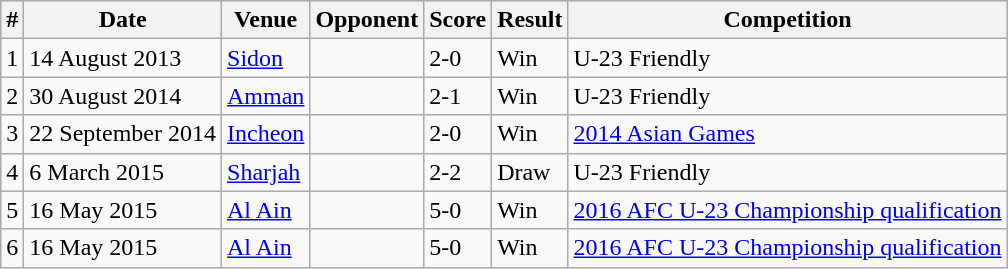<table class="wikitable">
<tr>
<th>#</th>
<th>Date</th>
<th>Venue</th>
<th>Opponent</th>
<th>Score</th>
<th>Result</th>
<th>Competition</th>
</tr>
<tr>
<td>1</td>
<td>14 August 2013</td>
<td><a href='#'>Sidon</a></td>
<td></td>
<td>2-0</td>
<td>Win</td>
<td>U-23 Friendly</td>
</tr>
<tr>
<td>2</td>
<td>30 August 2014</td>
<td><a href='#'>Amman</a></td>
<td></td>
<td>2-1</td>
<td>Win</td>
<td>U-23 Friendly</td>
</tr>
<tr>
<td>3</td>
<td>22 September 2014</td>
<td><a href='#'>Incheon</a></td>
<td></td>
<td>2-0</td>
<td>Win</td>
<td><a href='#'>2014 Asian Games</a></td>
</tr>
<tr>
<td>4</td>
<td>6 March 2015</td>
<td><a href='#'>Sharjah</a></td>
<td></td>
<td>2-2</td>
<td>Draw</td>
<td>U-23 Friendly</td>
</tr>
<tr>
<td>5</td>
<td>16 May 2015</td>
<td><a href='#'>Al Ain</a></td>
<td></td>
<td>5-0</td>
<td>Win</td>
<td><a href='#'>2016 AFC U-23 Championship qualification</a></td>
</tr>
<tr>
<td>6</td>
<td>16 May 2015</td>
<td><a href='#'>Al Ain</a></td>
<td></td>
<td>5-0</td>
<td>Win</td>
<td><a href='#'>2016 AFC U-23 Championship qualification</a></td>
</tr>
</table>
